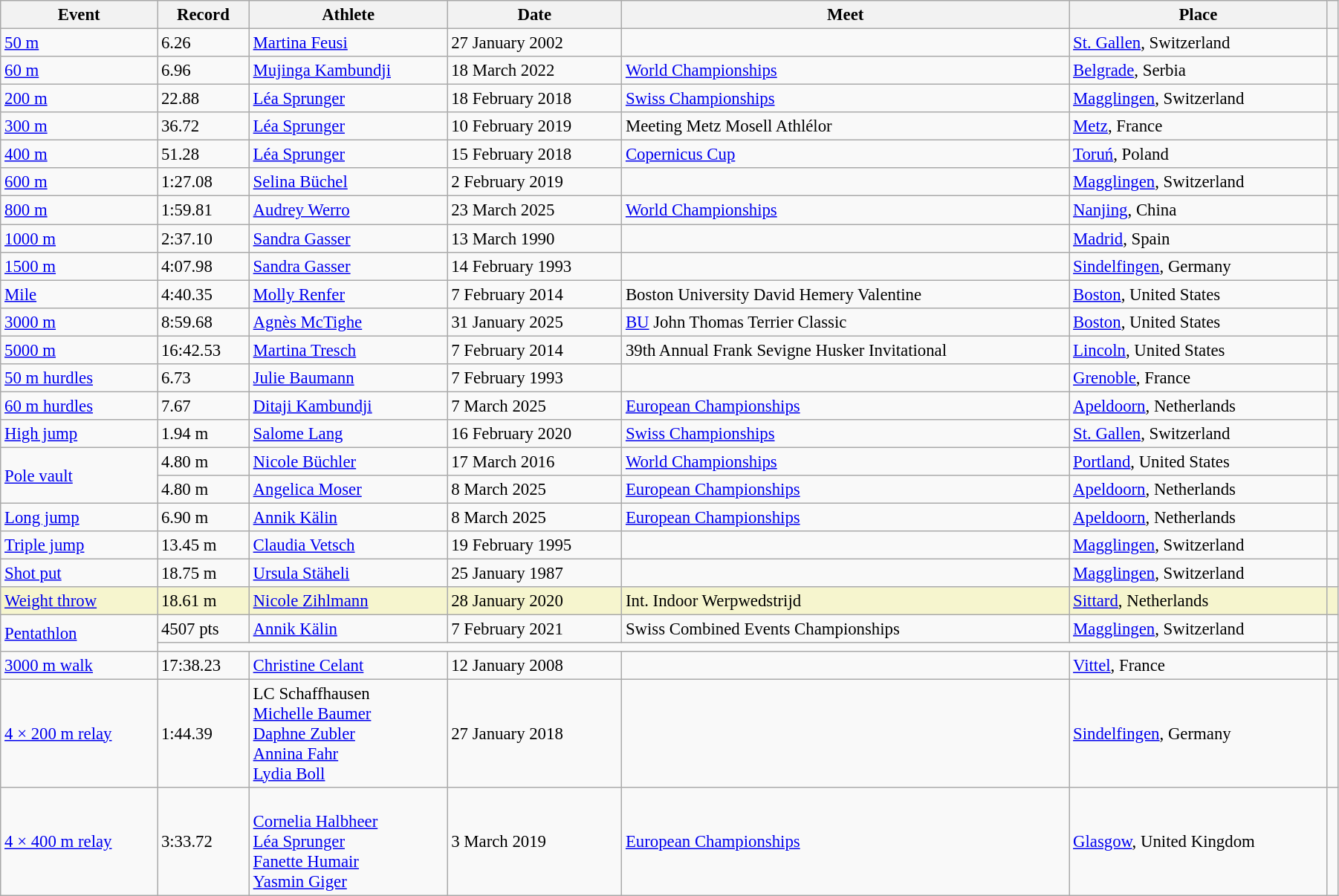<table class="wikitable" style="font-size:95%; width: 95%;">
<tr>
<th>Event</th>
<th>Record</th>
<th>Athlete</th>
<th>Date</th>
<th>Meet</th>
<th>Place</th>
<th></th>
</tr>
<tr>
<td><a href='#'>50 m</a></td>
<td>6.26</td>
<td><a href='#'>Martina Feusi</a></td>
<td>27 January 2002</td>
<td></td>
<td><a href='#'>St. Gallen</a>, Switzerland</td>
<td></td>
</tr>
<tr>
<td><a href='#'>60 m</a></td>
<td>6.96</td>
<td><a href='#'>Mujinga Kambundji</a></td>
<td>18 March 2022</td>
<td><a href='#'>World Championships</a></td>
<td><a href='#'>Belgrade</a>, Serbia</td>
<td></td>
</tr>
<tr>
<td><a href='#'>200 m</a></td>
<td>22.88</td>
<td><a href='#'>Léa Sprunger</a></td>
<td>18 February 2018</td>
<td><a href='#'>Swiss Championships</a></td>
<td><a href='#'>Magglingen</a>, Switzerland</td>
<td></td>
</tr>
<tr>
<td><a href='#'>300 m</a></td>
<td>36.72</td>
<td><a href='#'>Léa Sprunger</a></td>
<td>10 February 2019</td>
<td>Meeting Metz Mosell Athlélor</td>
<td><a href='#'>Metz</a>, France</td>
<td></td>
</tr>
<tr>
<td><a href='#'>400 m</a></td>
<td>51.28</td>
<td><a href='#'>Léa Sprunger</a></td>
<td>15 February 2018</td>
<td><a href='#'>Copernicus Cup</a></td>
<td><a href='#'>Toruń</a>, Poland</td>
<td></td>
</tr>
<tr>
<td><a href='#'>600 m</a></td>
<td>1:27.08</td>
<td><a href='#'>Selina Büchel</a></td>
<td>2 February 2019</td>
<td></td>
<td><a href='#'>Magglingen</a>, Switzerland</td>
<td></td>
</tr>
<tr>
<td><a href='#'>800 m</a></td>
<td>1:59.81</td>
<td><a href='#'>Audrey Werro</a></td>
<td>23 March 2025</td>
<td><a href='#'>World Championships</a></td>
<td><a href='#'>Nanjing</a>, China</td>
<td></td>
</tr>
<tr>
<td><a href='#'>1000 m</a></td>
<td>2:37.10</td>
<td><a href='#'>Sandra Gasser</a></td>
<td>13 March 1990</td>
<td></td>
<td><a href='#'>Madrid</a>, Spain</td>
<td></td>
</tr>
<tr>
<td><a href='#'>1500 m</a></td>
<td>4:07.98</td>
<td><a href='#'>Sandra Gasser</a></td>
<td>14 February 1993</td>
<td></td>
<td><a href='#'>Sindelfingen</a>, Germany</td>
<td></td>
</tr>
<tr>
<td><a href='#'>Mile</a></td>
<td>4:40.35</td>
<td><a href='#'>Molly Renfer</a></td>
<td>7 February 2014</td>
<td>Boston University David Hemery Valentine</td>
<td><a href='#'>Boston</a>, United States</td>
<td></td>
</tr>
<tr>
<td><a href='#'>3000 m</a></td>
<td>8:59.68</td>
<td><a href='#'>Agnès McTighe</a></td>
<td>31 January 2025</td>
<td><a href='#'>BU</a> John Thomas Terrier Classic</td>
<td><a href='#'>Boston</a>, United States</td>
<td></td>
</tr>
<tr>
<td><a href='#'>5000 m</a></td>
<td>16:42.53</td>
<td><a href='#'>Martina Tresch</a></td>
<td>7 February 2014</td>
<td>39th Annual Frank Sevigne Husker Invitational</td>
<td><a href='#'>Lincoln</a>, United States</td>
<td></td>
</tr>
<tr>
<td><a href='#'>50 m hurdles</a></td>
<td>6.73</td>
<td><a href='#'>Julie Baumann</a></td>
<td>7 February 1993</td>
<td></td>
<td><a href='#'>Grenoble</a>, France</td>
<td></td>
</tr>
<tr>
<td><a href='#'>60 m hurdles</a></td>
<td>7.67</td>
<td><a href='#'>Ditaji Kambundji</a></td>
<td>7 March 2025</td>
<td><a href='#'>European Championships</a></td>
<td><a href='#'>Apeldoorn</a>, Netherlands</td>
<td></td>
</tr>
<tr>
<td><a href='#'>High jump</a></td>
<td>1.94 m</td>
<td><a href='#'>Salome Lang</a></td>
<td>16 February 2020</td>
<td><a href='#'>Swiss Championships</a></td>
<td><a href='#'>St. Gallen</a>, Switzerland</td>
<td></td>
</tr>
<tr>
<td rowspan=2><a href='#'>Pole vault</a></td>
<td>4.80 m </td>
<td><a href='#'>Nicole Büchler</a></td>
<td>17 March 2016</td>
<td><a href='#'>World Championships</a></td>
<td><a href='#'>Portland</a>, United States</td>
<td></td>
</tr>
<tr>
<td>4.80 m</td>
<td><a href='#'>Angelica Moser</a></td>
<td>8 March 2025</td>
<td><a href='#'>European Championships</a></td>
<td><a href='#'>Apeldoorn</a>, Netherlands</td>
<td></td>
</tr>
<tr>
<td><a href='#'>Long jump</a></td>
<td>6.90 m</td>
<td><a href='#'>Annik Kälin</a></td>
<td>8 March 2025</td>
<td><a href='#'>European Championships</a></td>
<td><a href='#'>Apeldoorn</a>, Netherlands</td>
<td></td>
</tr>
<tr>
<td><a href='#'>Triple jump</a></td>
<td>13.45 m </td>
<td><a href='#'>Claudia Vetsch</a></td>
<td>19 February 1995</td>
<td></td>
<td><a href='#'>Magglingen</a>, Switzerland</td>
<td></td>
</tr>
<tr>
<td><a href='#'>Shot put</a></td>
<td>18.75 m </td>
<td><a href='#'>Ursula Stäheli</a></td>
<td>25 January 1987</td>
<td></td>
<td><a href='#'>Magglingen</a>, Switzerland</td>
<td></td>
</tr>
<tr style="background:#f6F5CE;">
<td><a href='#'>Weight throw</a></td>
<td>18.61 m</td>
<td><a href='#'>Nicole Zihlmann</a></td>
<td>28 January 2020</td>
<td>Int. Indoor Werpwedstrijd</td>
<td><a href='#'>Sittard</a>, Netherlands</td>
<td></td>
</tr>
<tr>
<td rowspan=2><a href='#'>Pentathlon</a></td>
<td>4507 pts</td>
<td><a href='#'>Annik Kälin</a></td>
<td>7 February 2021</td>
<td>Swiss Combined Events Championships</td>
<td><a href='#'>Magglingen</a>, Switzerland</td>
<td></td>
</tr>
<tr>
<td colspan=5></td>
<td></td>
</tr>
<tr>
<td><a href='#'>3000 m walk</a></td>
<td>17:38.23</td>
<td><a href='#'>Christine Celant</a></td>
<td>12 January 2008</td>
<td></td>
<td><a href='#'>Vittel</a>, France</td>
<td></td>
</tr>
<tr>
<td><a href='#'>4 × 200 m relay</a></td>
<td>1:44.39</td>
<td>LC Schaffhausen<br><a href='#'>Michelle Baumer</a><br><a href='#'>Daphne Zubler</a><br><a href='#'>Annina Fahr</a><br><a href='#'>Lydia Boll</a></td>
<td>27 January 2018</td>
<td></td>
<td><a href='#'>Sindelfingen</a>, Germany</td>
<td></td>
</tr>
<tr>
<td><a href='#'>4 × 400 m relay</a></td>
<td>3:33.72</td>
<td><br><a href='#'>Cornelia Halbheer</a><br><a href='#'>Léa Sprunger</a><br><a href='#'>Fanette Humair</a><br><a href='#'>Yasmin Giger</a></td>
<td>3 March 2019</td>
<td><a href='#'>European Championships</a></td>
<td><a href='#'>Glasgow</a>, United Kingdom</td>
<td></td>
</tr>
</table>
